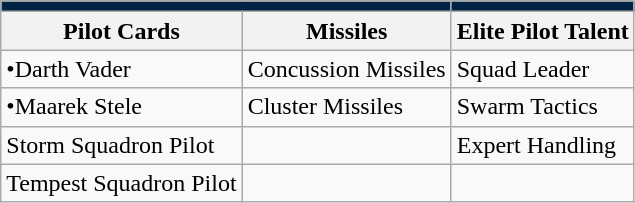<table class="wikitable sortable">
<tr style="background:#002244;">
<td colspan="2"></td>
<td></td>
</tr>
<tr style="background:#f0f0f0;">
<th>Pilot Cards</th>
<th>Missiles</th>
<th>Elite Pilot Talent</th>
</tr>
<tr>
<td>•Darth Vader</td>
<td>Concussion Missiles</td>
<td>Squad Leader</td>
</tr>
<tr>
<td>•Maarek Stele</td>
<td>Cluster Missiles</td>
<td>Swarm Tactics</td>
</tr>
<tr>
<td>Storm Squadron Pilot</td>
<td></td>
<td>Expert Handling</td>
</tr>
<tr>
<td>Tempest Squadron Pilot</td>
<td></td>
<td></td>
</tr>
</table>
